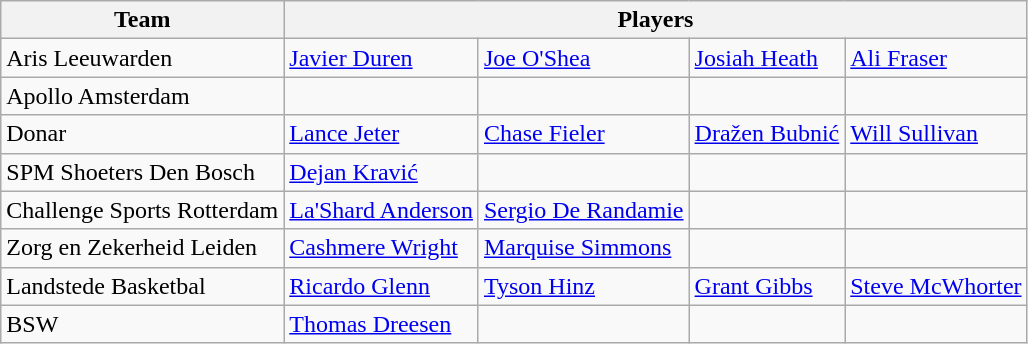<table class="wikitable">
<tr>
<th>Team</th>
<th colspan=4>Players</th>
</tr>
<tr>
<td>Aris Leeuwarden</td>
<td> <a href='#'>Javier Duren</a></td>
<td> <a href='#'>Joe O'Shea</a></td>
<td> <a href='#'>Josiah Heath</a></td>
<td> <a href='#'>Ali Fraser</a></td>
</tr>
<tr>
<td>Apollo Amsterdam</td>
<td></td>
<td></td>
<td></td>
<td></td>
</tr>
<tr>
<td>Donar</td>
<td> <a href='#'>Lance Jeter</a></td>
<td> <a href='#'>Chase Fieler</a></td>
<td> <a href='#'>Dražen Bubnić</a></td>
<td> <a href='#'>Will Sullivan</a></td>
</tr>
<tr>
<td>SPM Shoeters Den Bosch</td>
<td> <a href='#'>Dejan Kravić</a></td>
<td></td>
<td></td>
<td></td>
</tr>
<tr>
<td>Challenge Sports Rotterdam</td>
<td> <a href='#'>La'Shard Anderson</a></td>
<td> <a href='#'>Sergio De Randamie</a></td>
<td></td>
<td></td>
</tr>
<tr>
<td>Zorg en Zekerheid Leiden</td>
<td> <a href='#'>Cashmere Wright</a></td>
<td> <a href='#'>Marquise Simmons</a></td>
<td></td>
<td></td>
</tr>
<tr>
<td>Landstede Basketbal</td>
<td> <a href='#'>Ricardo Glenn</a></td>
<td> <a href='#'>Tyson Hinz</a></td>
<td> <a href='#'>Grant Gibbs</a></td>
<td> <a href='#'>Steve McWhorter</a></td>
</tr>
<tr>
<td>BSW</td>
<td> <a href='#'>Thomas Dreesen</a></td>
<td></td>
<td></td>
<td></td>
</tr>
</table>
